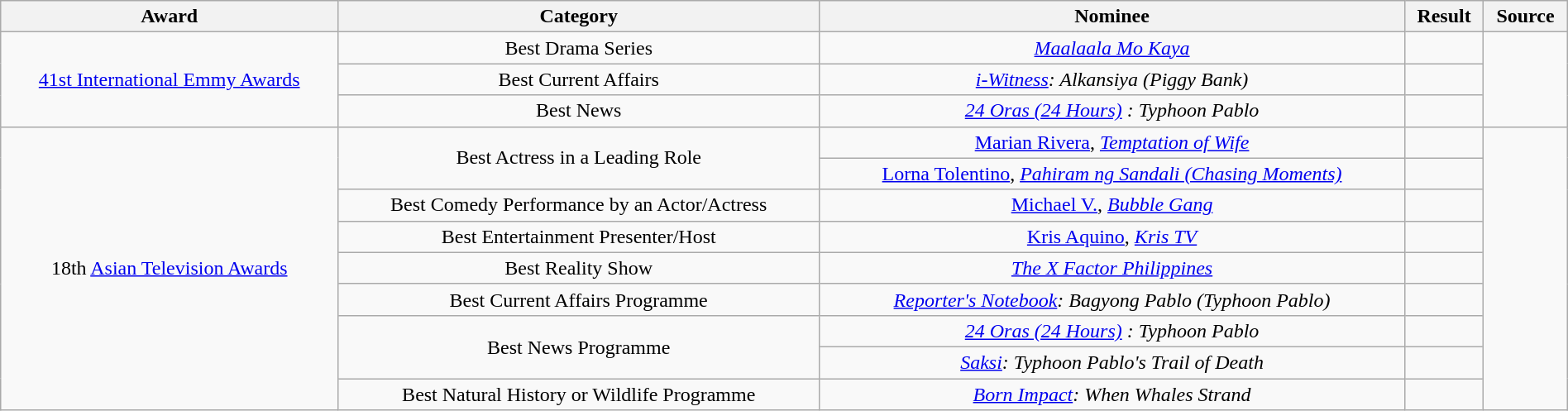<table class="wikitable" style="text-align:center; font-size:100%; line-height:18px;"  width="100%">
<tr>
<th>Award</th>
<th>Category</th>
<th>Nominee</th>
<th>Result</th>
<th>Source</th>
</tr>
<tr>
<td rowspan="3"><a href='#'>41st International Emmy Awards</a></td>
<td>Best Drama Series</td>
<td><em><a href='#'>Maalaala Mo Kaya</a></em></td>
<td></td>
<td rowspan="3"></td>
</tr>
<tr>
<td>Best Current Affairs</td>
<td><em><a href='#'>i-Witness</a>: Alkansiya (Piggy Bank)</em></td>
<td></td>
</tr>
<tr>
<td>Best News</td>
<td><em><a href='#'>24 Oras (24 Hours)</a> : Typhoon Pablo</em></td>
<td></td>
</tr>
<tr>
<td rowspan="9">18th <a href='#'>Asian Television Awards</a></td>
<td rowspan="2">Best Actress in a Leading Role</td>
<td><a href='#'>Marian Rivera</a>, <em><a href='#'>Temptation of Wife</a></em></td>
<td></td>
<td rowspan="9"></td>
</tr>
<tr>
<td><a href='#'>Lorna Tolentino</a>, <em><a href='#'>Pahiram ng Sandali (Chasing Moments)</a></em></td>
<td></td>
</tr>
<tr>
<td>Best Comedy Performance by an Actor/Actress</td>
<td><a href='#'>Michael V.</a>, <em><a href='#'>Bubble Gang</a></em></td>
<td></td>
</tr>
<tr>
<td>Best Entertainment Presenter/Host</td>
<td><a href='#'>Kris Aquino</a>, <em><a href='#'>Kris TV</a></em></td>
<td></td>
</tr>
<tr>
<td>Best Reality Show</td>
<td><em><a href='#'>The X Factor Philippines</a></em></td>
<td></td>
</tr>
<tr>
<td>Best Current Affairs Programme</td>
<td><em><a href='#'>Reporter's Notebook</a>: Bagyong Pablo (Typhoon Pablo)</em></td>
<td></td>
</tr>
<tr>
<td rowspan="2">Best News Programme</td>
<td><em><a href='#'>24 Oras (24 Hours)</a> : Typhoon Pablo</em></td>
<td></td>
</tr>
<tr>
<td><em><a href='#'>Saksi</a>: Typhoon Pablo's Trail of Death</em></td>
<td></td>
</tr>
<tr>
<td>Best Natural History or Wildlife Programme</td>
<td><em><a href='#'>Born Impact</a>: When Whales Strand</em></td>
<td></td>
</tr>
</table>
